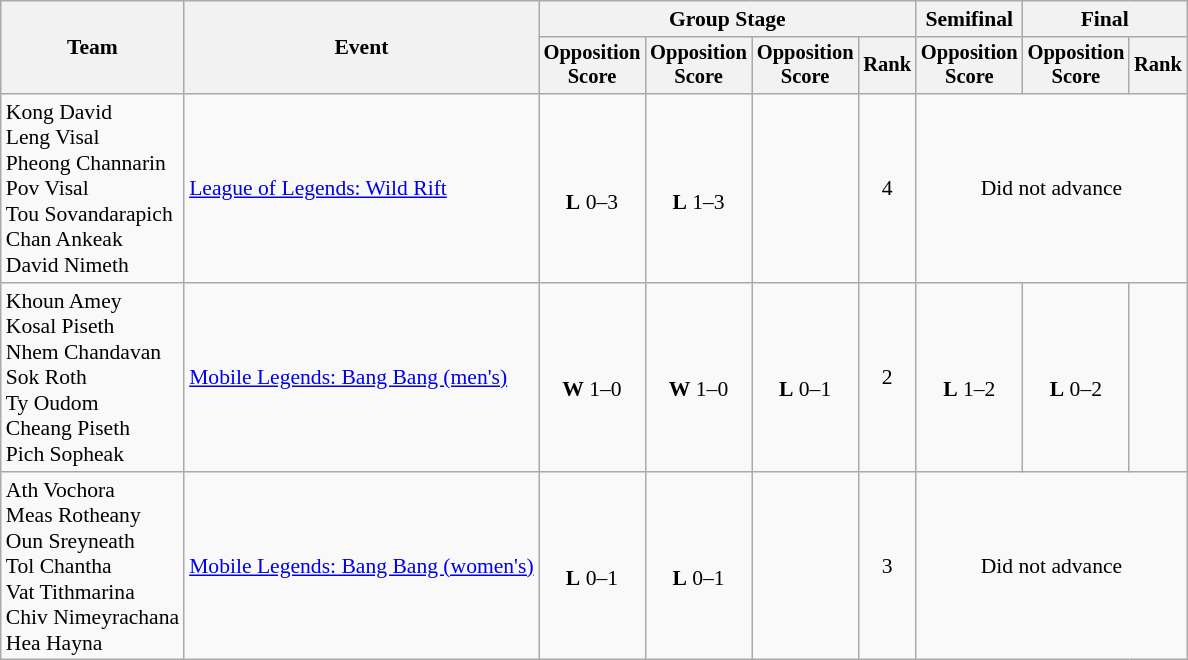<table class="wikitable" style="font-size:90%">
<tr>
<th rowspan=2>Team</th>
<th rowspan=2>Event</th>
<th colspan=4>Group Stage</th>
<th>Semifinal</th>
<th colspan=2>Final</th>
</tr>
<tr style="font-size:95%">
<th>Opposition<br>Score</th>
<th>Opposition<br>Score</th>
<th>Opposition<br>Score</th>
<th>Rank</th>
<th>Opposition<br>Score</th>
<th>Opposition<br>Score</th>
<th>Rank</th>
</tr>
<tr align=center>
<td align=left>Kong David<br>Leng Visal<br>Pheong Channarin<br>Pov Visal<br>Tou Sovandarapich<br>Chan Ankeak<br>David Nimeth</td>
<td align=left><a href='#'>League of Legends: Wild Rift</a></td>
<td><br><strong>L</strong> 0–3</td>
<td><br><strong>L</strong> 1–3</td>
<td></td>
<td>4</td>
<td colspan=3>Did not advance</td>
</tr>
<tr align=center>
<td align=left>Khoun Amey<br>Kosal Piseth<br>Nhem Chandavan<br>Sok Roth<br>Ty Oudom<br>Cheang Piseth<br>Pich Sopheak</td>
<td align=left><a href='#'>Mobile Legends: Bang Bang (men's)</a></td>
<td><br><strong>W</strong> 1–0</td>
<td><br><strong>W</strong> 1–0</td>
<td><br><strong>L</strong> 0–1</td>
<td>2</td>
<td><br><strong>L</strong> 1–2</td>
<td><br><strong>L</strong> 0–2</td>
<td></td>
</tr>
<tr align=center>
<td align=left>Ath Vochora<br>Meas Rotheany<br>Oun Sreyneath<br>Tol Chantha<br>Vat Tithmarina<br>Chiv Nimeyrachana<br>Hea Hayna</td>
<td align=left><a href='#'>Mobile Legends: Bang Bang (women's)</a></td>
<td><br><strong>L</strong> 0–1</td>
<td><br><strong>L</strong> 0–1</td>
<td></td>
<td>3</td>
<td colspan=3>Did not advance</td>
</tr>
</table>
